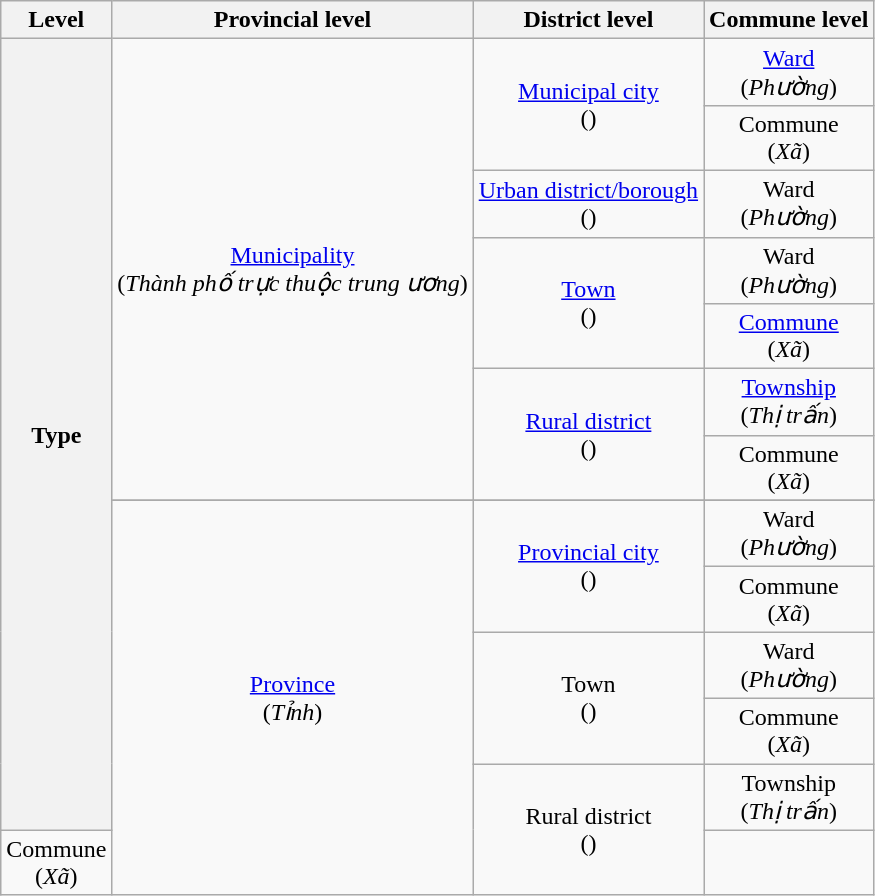<table class="wikitable" | style="text-align:center">
<tr>
<th>Level</th>
<th>Provincial level</th>
<th>District level</th>
<th>Commune level</th>
</tr>
<tr>
<th rowspan="13">Type</th>
<td rowspan="7"><a href='#'>Municipality</a><br>(<em>Thành phố trực thuộc trung ương</em>)</td>
<td rowspan="2"><a href='#'>Municipal city</a><br>()</td>
<td><a href='#'>Ward</a><br>(<em>Phường</em>)</td>
</tr>
<tr>
<td>Commune<br>(<em>Xã</em>)</td>
</tr>
<tr>
<td rowspan="1"><a href='#'>Urban district/borough</a><br>()</td>
<td>Ward<br>(<em>Phường</em>)</td>
</tr>
<tr>
<td rowspan="2"><a href='#'>Town</a><br>()</td>
<td>Ward<br>(<em>Phường</em>)</td>
</tr>
<tr>
<td><a href='#'>Commune</a><br>(<em>Xã</em>)</td>
</tr>
<tr>
<td rowspan="2"><a href='#'>Rural district</a><br>()</td>
<td><a href='#'>Township</a><br>(<em>Thị trấn</em>)</td>
</tr>
<tr>
<td>Commune<br>(<em>Xã</em>)</td>
</tr>
<tr>
</tr>
<tr>
<td rowspan="6"><a href='#'>Province</a><br>(<em>Tỉnh</em>)</td>
<td rowspan="2"><a href='#'>Provincial city</a><br>()</td>
<td>Ward<br>(<em>Phường</em>)</td>
</tr>
<tr>
<td>Commune<br>(<em>Xã</em>)</td>
</tr>
<tr>
<td rowspan="2">Town <br>()</td>
<td>Ward<br>(<em>Phường</em>)</td>
</tr>
<tr>
<td>Commune<br>(<em>Xã</em>)</td>
</tr>
<tr>
<td rowspan="2">Rural district<br>()</td>
<td>Township<br>(<em>Thị trấn</em>)</td>
</tr>
<tr>
<td>Commune<br>(<em>Xã</em>)</td>
</tr>
</table>
